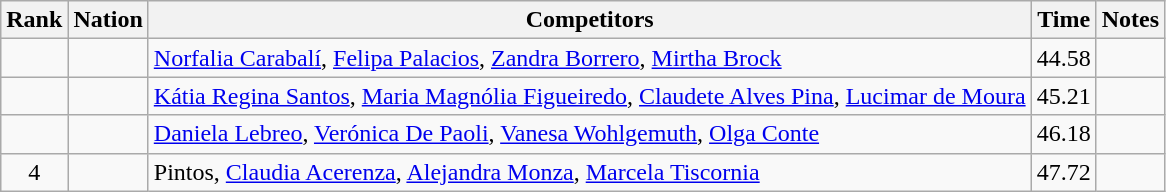<table class="wikitable sortable" style="text-align:center">
<tr>
<th>Rank</th>
<th>Nation</th>
<th>Competitors</th>
<th>Time</th>
<th>Notes</th>
</tr>
<tr>
<td></td>
<td align=left></td>
<td align=left><a href='#'>Norfalia Carabalí</a>, <a href='#'>Felipa Palacios</a>, <a href='#'>Zandra Borrero</a>, <a href='#'>Mirtha Brock</a></td>
<td>44.58</td>
<td></td>
</tr>
<tr>
<td></td>
<td align=left></td>
<td align=left><a href='#'>Kátia Regina Santos</a>, <a href='#'>Maria Magnólia Figueiredo</a>, <a href='#'>Claudete Alves Pina</a>, <a href='#'>Lucimar de Moura</a></td>
<td>45.21</td>
<td></td>
</tr>
<tr>
<td></td>
<td align=left></td>
<td align=left><a href='#'>Daniela Lebreo</a>, <a href='#'>Verónica De Paoli</a>, <a href='#'>Vanesa Wohlgemuth</a>, <a href='#'>Olga Conte</a></td>
<td>46.18</td>
<td></td>
</tr>
<tr>
<td>4</td>
<td align=left></td>
<td align=left>Pintos, <a href='#'>Claudia Acerenza</a>, <a href='#'>Alejandra Monza</a>, <a href='#'>Marcela Tiscornia</a></td>
<td>47.72</td>
<td></td>
</tr>
</table>
